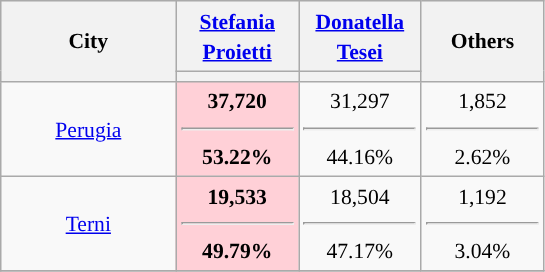<table class="wikitable" style="text-align:center;font-size:90%;line-height:20px">
<tr style="height:30px; background-color:#E9E9E9">
<th style="width:110px;" rowspan="2">City</th>
<th style="width:75px;"><a href='#'>Stefania Proietti</a></th>
<th style="width:75px;"><a href='#'>Donatella Tesei</a></th>
<th rowspan="2" style="width:75px;">Others</th>
</tr>
<tr>
<th style="background:"></th>
<th style="background:"></th>
</tr>
<tr>
<td><a href='#'>Perugia</a></td>
<td style="background:#FFD0D7"><strong>37,720 <hr>53.22%</strong></td>
<td>31,297 <hr>44.16%</td>
<td>1,852 <hr>2.62%</td>
</tr>
<tr>
<td><a href='#'>Terni</a></td>
<td style="background:#FFD0D7"><strong>19,533 <hr>49.79%</strong></td>
<td>18,504 <hr>47.17%</td>
<td>1,192 <hr>3.04%</td>
</tr>
<tr>
</tr>
</table>
